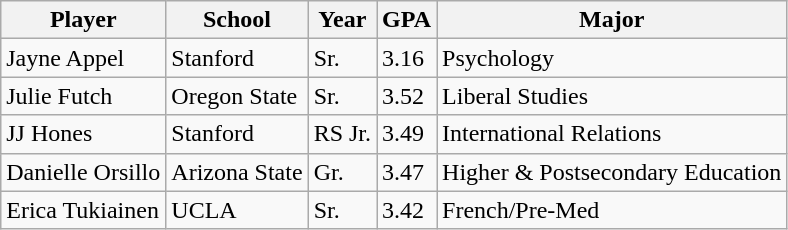<table class="wikitable">
<tr>
<th>Player</th>
<th>School</th>
<th>Year</th>
<th>GPA</th>
<th>Major</th>
</tr>
<tr>
<td>Jayne Appel</td>
<td>Stanford</td>
<td>Sr.</td>
<td>3.16</td>
<td>Psychology</td>
</tr>
<tr>
<td>Julie Futch</td>
<td>Oregon State</td>
<td>Sr.</td>
<td>3.52</td>
<td>Liberal Studies</td>
</tr>
<tr>
<td>JJ Hones</td>
<td>Stanford</td>
<td>RS Jr.</td>
<td>3.49</td>
<td>International Relations</td>
</tr>
<tr>
<td>Danielle Orsillo</td>
<td>Arizona State</td>
<td>Gr.</td>
<td>3.47</td>
<td>Higher & Postsecondary Education</td>
</tr>
<tr>
<td>Erica Tukiainen</td>
<td>UCLA</td>
<td>Sr.</td>
<td>3.42</td>
<td>French/Pre-Med</td>
</tr>
</table>
